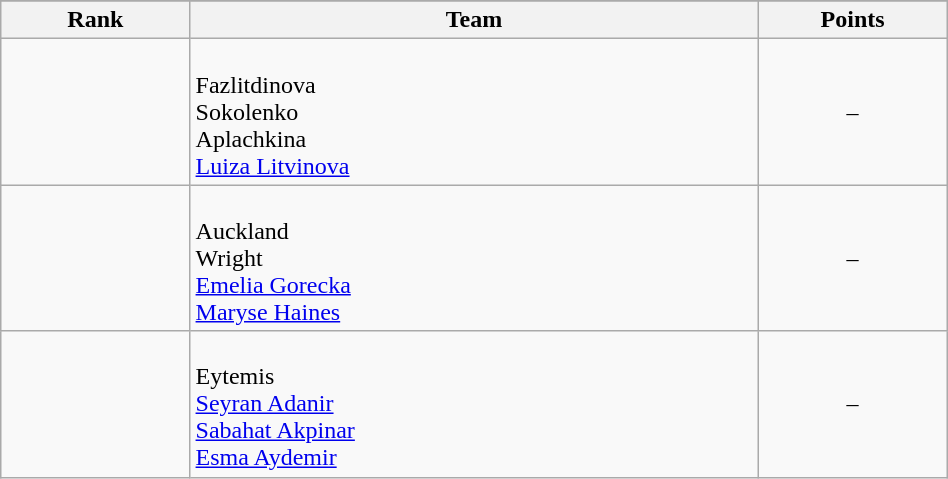<table class="wikitable" style="text-align:center;" width="50%">
<tr>
</tr>
<tr>
<th width=10%>Rank</th>
<th width=30%>Team</th>
<th width=10%>Points</th>
</tr>
<tr>
<td></td>
<td align="left"><br>Fazlitdinova<br>Sokolenko<br>Aplachkina<br><a href='#'>Luiza Litvinova</a></td>
<td>–</td>
</tr>
<tr>
<td></td>
<td align="left"><br>Auckland<br>Wright<br><a href='#'>Emelia Gorecka</a><br><a href='#'>Maryse Haines</a></td>
<td>–</td>
</tr>
<tr>
<td></td>
<td align="left"><br>Eytemis<br><a href='#'>Seyran Adanir</a><br><a href='#'>Sabahat Akpinar</a><br><a href='#'>Esma Aydemir</a></td>
<td>–</td>
</tr>
</table>
